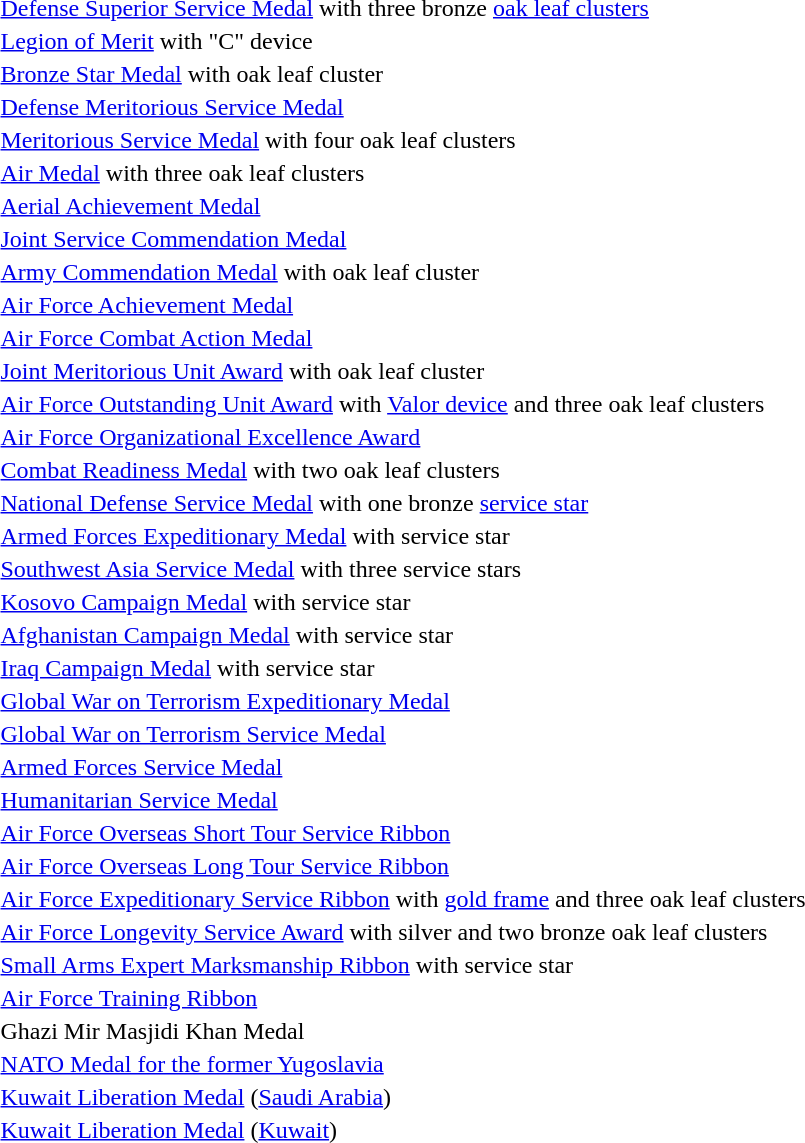<table>
<tr>
<td><span></span><span></span><span></span></td>
<td><a href='#'>Defense Superior Service Medal</a> with three bronze <a href='#'>oak leaf clusters</a></td>
</tr>
<tr>
<td><span></span></td>
<td><a href='#'>Legion of Merit</a> with "C" device</td>
</tr>
<tr>
<td></td>
<td><a href='#'>Bronze Star Medal</a> with oak leaf cluster</td>
</tr>
<tr>
<td></td>
<td><a href='#'>Defense Meritorious Service Medal</a></td>
</tr>
<tr>
<td><span></span><span></span><span></span><span></span></td>
<td><a href='#'>Meritorious Service Medal</a> with four oak leaf clusters</td>
</tr>
<tr>
<td><span></span><span></span><span></span></td>
<td><a href='#'>Air Medal</a> with three oak leaf clusters</td>
</tr>
<tr>
<td></td>
<td><a href='#'>Aerial Achievement Medal</a></td>
</tr>
<tr>
<td></td>
<td><a href='#'>Joint Service Commendation Medal</a></td>
</tr>
<tr>
<td></td>
<td><a href='#'>Army Commendation Medal</a> with oak leaf cluster</td>
</tr>
<tr>
<td></td>
<td><a href='#'>Air Force Achievement Medal</a></td>
</tr>
<tr>
<td></td>
<td><a href='#'>Air Force Combat Action Medal</a></td>
</tr>
<tr>
<td></td>
<td><a href='#'>Joint Meritorious Unit Award</a> with oak leaf cluster</td>
</tr>
<tr>
<td><span></span><span></span><span></span><span></span></td>
<td><a href='#'>Air Force Outstanding Unit Award</a> with <a href='#'>Valor device</a> and three oak leaf clusters</td>
</tr>
<tr>
<td></td>
<td><a href='#'>Air Force Organizational Excellence Award</a></td>
</tr>
<tr>
<td><span></span><span></span></td>
<td><a href='#'>Combat Readiness Medal</a> with two oak leaf clusters</td>
</tr>
<tr>
<td></td>
<td><a href='#'>National Defense Service Medal</a> with one bronze <a href='#'>service star</a></td>
</tr>
<tr>
<td></td>
<td><a href='#'>Armed Forces Expeditionary Medal</a> with service star</td>
</tr>
<tr>
<td><span></span><span></span><span></span></td>
<td><a href='#'>Southwest Asia Service Medal</a> with three service stars</td>
</tr>
<tr>
<td></td>
<td><a href='#'>Kosovo Campaign Medal</a> with service star</td>
</tr>
<tr>
<td></td>
<td><a href='#'>Afghanistan Campaign Medal</a> with service star</td>
</tr>
<tr>
<td></td>
<td><a href='#'>Iraq Campaign Medal</a> with service star</td>
</tr>
<tr>
<td></td>
<td><a href='#'>Global War on Terrorism Expeditionary Medal</a></td>
</tr>
<tr>
<td></td>
<td><a href='#'>Global War on Terrorism Service Medal</a></td>
</tr>
<tr>
<td></td>
<td><a href='#'>Armed Forces Service Medal</a></td>
</tr>
<tr>
<td></td>
<td><a href='#'>Humanitarian Service Medal</a></td>
</tr>
<tr>
<td></td>
<td><a href='#'>Air Force Overseas Short Tour Service Ribbon</a></td>
</tr>
<tr>
<td></td>
<td><a href='#'>Air Force Overseas Long Tour Service Ribbon</a></td>
</tr>
<tr>
<td><span></span><span></span><span></span></td>
<td><a href='#'>Air Force Expeditionary Service Ribbon</a> with <a href='#'>gold frame</a> and three oak leaf clusters</td>
</tr>
<tr>
<td><span></span><span></span><span></span></td>
<td><a href='#'>Air Force Longevity Service Award</a> with silver and two bronze oak leaf clusters</td>
</tr>
<tr>
<td></td>
<td><a href='#'>Small Arms Expert Marksmanship Ribbon</a> with service star</td>
</tr>
<tr>
<td></td>
<td><a href='#'>Air Force Training Ribbon</a></td>
</tr>
<tr>
<td></td>
<td>Ghazi Mir Masjidi Khan Medal</td>
</tr>
<tr>
<td></td>
<td><a href='#'>NATO Medal for the former Yugoslavia</a></td>
</tr>
<tr>
<td></td>
<td><a href='#'>Kuwait Liberation Medal</a> (<a href='#'>Saudi Arabia</a>)</td>
</tr>
<tr>
<td></td>
<td><a href='#'>Kuwait Liberation Medal</a> (<a href='#'>Kuwait</a>)</td>
</tr>
</table>
